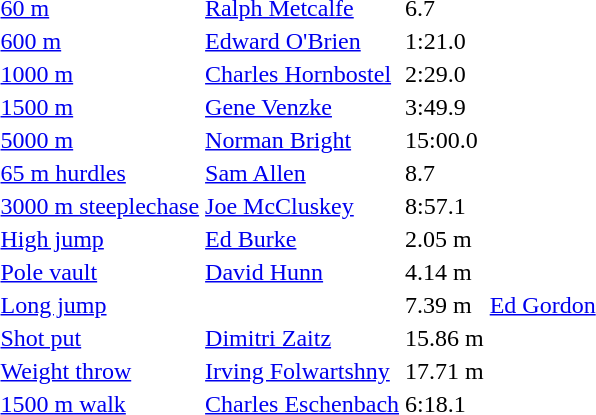<table>
<tr>
<td><a href='#'>60 m</a></td>
<td><a href='#'>Ralph Metcalfe</a></td>
<td>6.7</td>
<td></td>
<td></td>
<td></td>
<td></td>
</tr>
<tr>
<td><a href='#'>600 m</a></td>
<td><a href='#'>Edward O'Brien</a></td>
<td>1:21.0</td>
<td></td>
<td></td>
<td></td>
<td></td>
</tr>
<tr>
<td><a href='#'>1000 m</a></td>
<td><a href='#'>Charles Hornbostel</a></td>
<td>2:29.0</td>
<td></td>
<td></td>
<td></td>
<td></td>
</tr>
<tr>
<td><a href='#'>1500 m</a></td>
<td><a href='#'>Gene Venzke</a></td>
<td>3:49.9</td>
<td></td>
<td></td>
<td></td>
<td></td>
</tr>
<tr>
<td><a href='#'>5000 m</a></td>
<td><a href='#'>Norman Bright</a></td>
<td>15:00.0</td>
<td></td>
<td></td>
<td></td>
<td></td>
</tr>
<tr>
<td><a href='#'>65 m hurdles</a></td>
<td><a href='#'>Sam Allen</a></td>
<td>8.7</td>
<td></td>
<td></td>
<td></td>
<td></td>
</tr>
<tr>
<td><a href='#'>3000 m steeplechase</a></td>
<td><a href='#'>Joe McCluskey</a></td>
<td>8:57.1</td>
<td></td>
<td></td>
<td></td>
<td></td>
</tr>
<tr>
<td><a href='#'>High jump</a></td>
<td><a href='#'>Ed Burke</a></td>
<td>2.05 m</td>
<td></td>
<td></td>
<td></td>
<td></td>
</tr>
<tr>
<td><a href='#'>Pole vault</a></td>
<td><a href='#'>David Hunn</a></td>
<td>4.14 m</td>
<td></td>
<td></td>
<td></td>
<td></td>
</tr>
<tr>
<td><a href='#'>Long jump</a></td>
<td></td>
<td>7.39 m</td>
<td><a href='#'>Ed Gordon</a></td>
<td></td>
<td></td>
<td></td>
</tr>
<tr>
<td><a href='#'>Shot put</a></td>
<td><a href='#'>Dimitri Zaitz</a></td>
<td>15.86 m</td>
<td></td>
<td></td>
<td></td>
<td></td>
</tr>
<tr>
<td><a href='#'>Weight throw</a></td>
<td><a href='#'>Irving Folwartshny</a></td>
<td>17.71 m</td>
<td></td>
<td></td>
<td></td>
<td></td>
</tr>
<tr>
<td><a href='#'>1500 m walk</a></td>
<td><a href='#'>Charles Eschenbach</a></td>
<td>6:18.1</td>
<td></td>
<td></td>
<td></td>
<td></td>
</tr>
</table>
